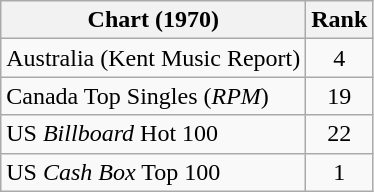<table class="wikitable sortable">
<tr>
<th align="left">Chart (1970)</th>
<th style="text-align:center;">Rank</th>
</tr>
<tr>
<td>Australia (Kent Music Report)</td>
<td style="text-align:center;">4</td>
</tr>
<tr>
<td>Canada Top Singles (<em>RPM</em>)</td>
<td style="text-align:center;">19</td>
</tr>
<tr>
<td>US <em>Billboard</em> Hot 100</td>
<td style="text-align:center;">22</td>
</tr>
<tr>
<td>US <em>Cash Box</em> Top 100</td>
<td style="text-align:center;">1</td>
</tr>
</table>
